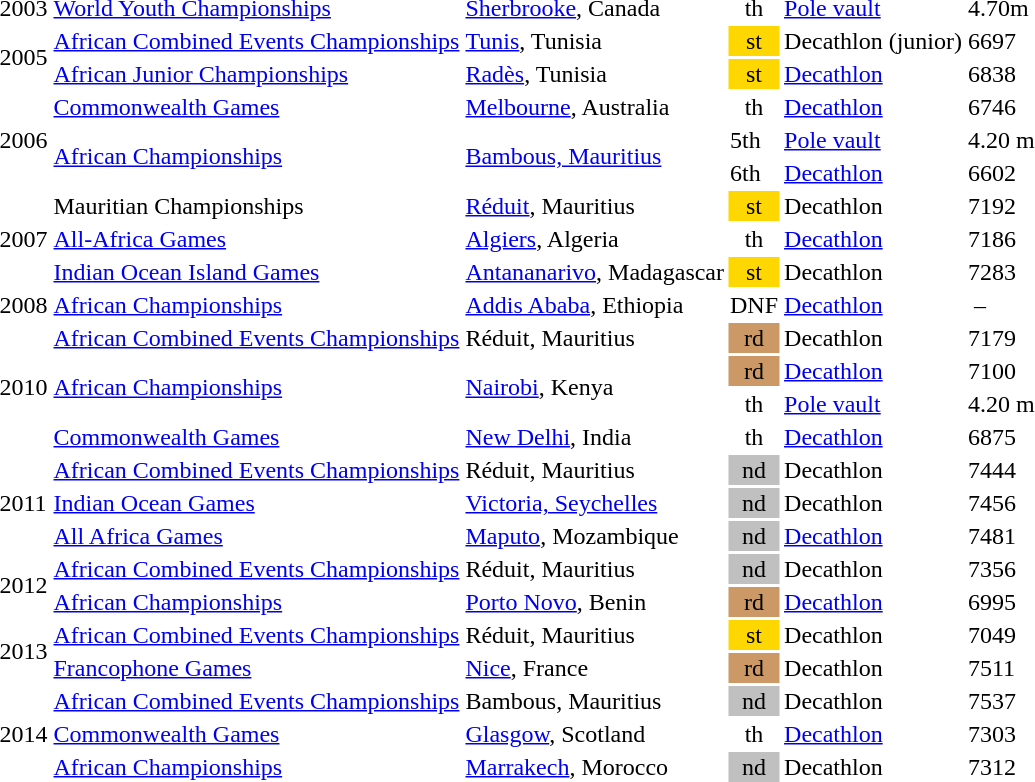<table>
<tr>
<td>2003</td>
<td><a href='#'>World Youth Championships</a></td>
<td><a href='#'>Sherbrooke</a>, Canada</td>
<td style="text-align:center;">th</td>
<td><a href='#'>Pole vault</a></td>
<td>4.70m</td>
<td></td>
</tr>
<tr>
<td rowspan=2>2005</td>
<td><a href='#'>African Combined Events Championships</a></td>
<td><a href='#'>Tunis</a>, Tunisia</td>
<td style="background:gold; text-align:center;">st</td>
<td>Decathlon (junior)</td>
<td>6697</td>
<td></td>
</tr>
<tr>
<td><a href='#'>African Junior Championships</a></td>
<td><a href='#'>Radès</a>, Tunisia</td>
<td style="background:gold; text-align:center;">st</td>
<td><a href='#'>Decathlon</a></td>
<td>6838</td>
<td></td>
</tr>
<tr>
<td rowspan=3>2006</td>
<td><a href='#'>Commonwealth Games</a></td>
<td><a href='#'>Melbourne</a>, Australia</td>
<td style="text-align:center;">th</td>
<td><a href='#'>Decathlon</a></td>
<td>6746</td>
<td></td>
</tr>
<tr>
<td rowspan=2><a href='#'>African Championships</a></td>
<td rowspan=2><a href='#'>Bambous, Mauritius</a></td>
<td>5th</td>
<td><a href='#'>Pole vault</a></td>
<td>4.20 m</td>
<td></td>
</tr>
<tr>
<td>6th</td>
<td><a href='#'>Decathlon</a></td>
<td>6602</td>
<td></td>
</tr>
<tr>
<td rowspan=3>2007</td>
<td>Mauritian Championships</td>
<td><a href='#'>Réduit</a>, Mauritius</td>
<td style="background:gold; text-align:center;">st</td>
<td>Decathlon</td>
<td>7192</td>
<td></td>
</tr>
<tr>
<td><a href='#'>All-Africa Games</a></td>
<td><a href='#'>Algiers</a>, Algeria</td>
<td style="text-align:center;">th</td>
<td><a href='#'>Decathlon</a></td>
<td>7186</td>
<td></td>
</tr>
<tr>
<td><a href='#'>Indian Ocean Island Games</a></td>
<td><a href='#'>Antananarivo</a>, Madagascar</td>
<td style="background:gold; text-align:center;">st</td>
<td>Decathlon</td>
<td>7283</td>
<td></td>
</tr>
<tr>
<td>2008</td>
<td><a href='#'>African Championships</a></td>
<td><a href='#'>Addis Ababa</a>, Ethiopia</td>
<td style="text-align:center;">DNF</td>
<td><a href='#'>Decathlon</a></td>
<td> –</td>
<td></td>
</tr>
<tr>
<td rowspan=4>2010</td>
<td><a href='#'>African Combined Events Championships</a></td>
<td>Réduit, Mauritius</td>
<td style="background:#c96; text-align:center;">rd</td>
<td>Decathlon</td>
<td>7179</td>
<td></td>
</tr>
<tr>
<td rowspan=2><a href='#'>African Championships</a></td>
<td rowspan=2><a href='#'>Nairobi</a>, Kenya</td>
<td style="background:#c96; text-align:center;">rd</td>
<td><a href='#'>Decathlon</a></td>
<td>7100</td>
<td></td>
</tr>
<tr>
<td style="text-align:center;">th</td>
<td><a href='#'>Pole vault</a></td>
<td>4.20 m</td>
<td></td>
</tr>
<tr>
<td><a href='#'>Commonwealth Games</a></td>
<td><a href='#'>New Delhi</a>, India</td>
<td style="text-align:center;">th</td>
<td><a href='#'>Decathlon</a></td>
<td>6875</td>
<td></td>
</tr>
<tr>
<td rowspan=3>2011</td>
<td><a href='#'>African Combined Events Championships</a></td>
<td>Réduit, Mauritius</td>
<td style="background:silver; text-align:center;">nd</td>
<td>Decathlon</td>
<td>7444</td>
<td></td>
</tr>
<tr>
<td><a href='#'>Indian Ocean Games</a></td>
<td><a href='#'>Victoria, Seychelles</a></td>
<td style="background:silver; text-align:center;">nd</td>
<td>Decathlon</td>
<td>7456</td>
<td></td>
</tr>
<tr>
<td><a href='#'>All Africa Games</a></td>
<td><a href='#'>Maputo</a>, Mozambique</td>
<td style="background:silver; text-align:center;">nd</td>
<td><a href='#'>Decathlon</a></td>
<td>7481</td>
<td></td>
</tr>
<tr>
<td rowspan=2>2012</td>
<td><a href='#'>African Combined Events Championships</a></td>
<td>Réduit, Mauritius</td>
<td style="background:silver; text-align:center;">nd</td>
<td>Decathlon</td>
<td>7356</td>
<td></td>
</tr>
<tr>
<td><a href='#'>African Championships</a></td>
<td><a href='#'>Porto Novo</a>, Benin</td>
<td style="background:#c96; text-align:center;">rd</td>
<td><a href='#'>Decathlon</a></td>
<td>6995</td>
<td></td>
</tr>
<tr>
<td rowspan=2>2013</td>
<td><a href='#'>African Combined Events Championships</a></td>
<td>Réduit, Mauritius</td>
<td style="background:gold; text-align:center;">st</td>
<td>Decathlon</td>
<td>7049</td>
<td></td>
</tr>
<tr>
<td><a href='#'>Francophone Games</a></td>
<td><a href='#'>Nice</a>, France</td>
<td style="background:#c96; text-align:center;">rd</td>
<td>Decathlon</td>
<td>7511</td>
<td></td>
<td></td>
</tr>
<tr>
<td rowspan=3>2014</td>
<td><a href='#'>African Combined Events Championships</a></td>
<td>Bambous, Mauritius</td>
<td style="background:Silver; text-align:center;">nd</td>
<td>Decathlon</td>
<td>7537</td>
<td></td>
</tr>
<tr>
<td><a href='#'>Commonwealth Games</a></td>
<td><a href='#'>Glasgow</a>, Scotland</td>
<td style="text-align:center;">th</td>
<td><a href='#'>Decathlon</a></td>
<td>7303</td>
<td></td>
</tr>
<tr>
<td><a href='#'>African Championships</a></td>
<td><a href='#'>Marrakech</a>, Morocco</td>
<td style="background:silver; text-align:center;">nd</td>
<td>Decathlon</td>
<td>7312</td>
<td></td>
</tr>
</table>
